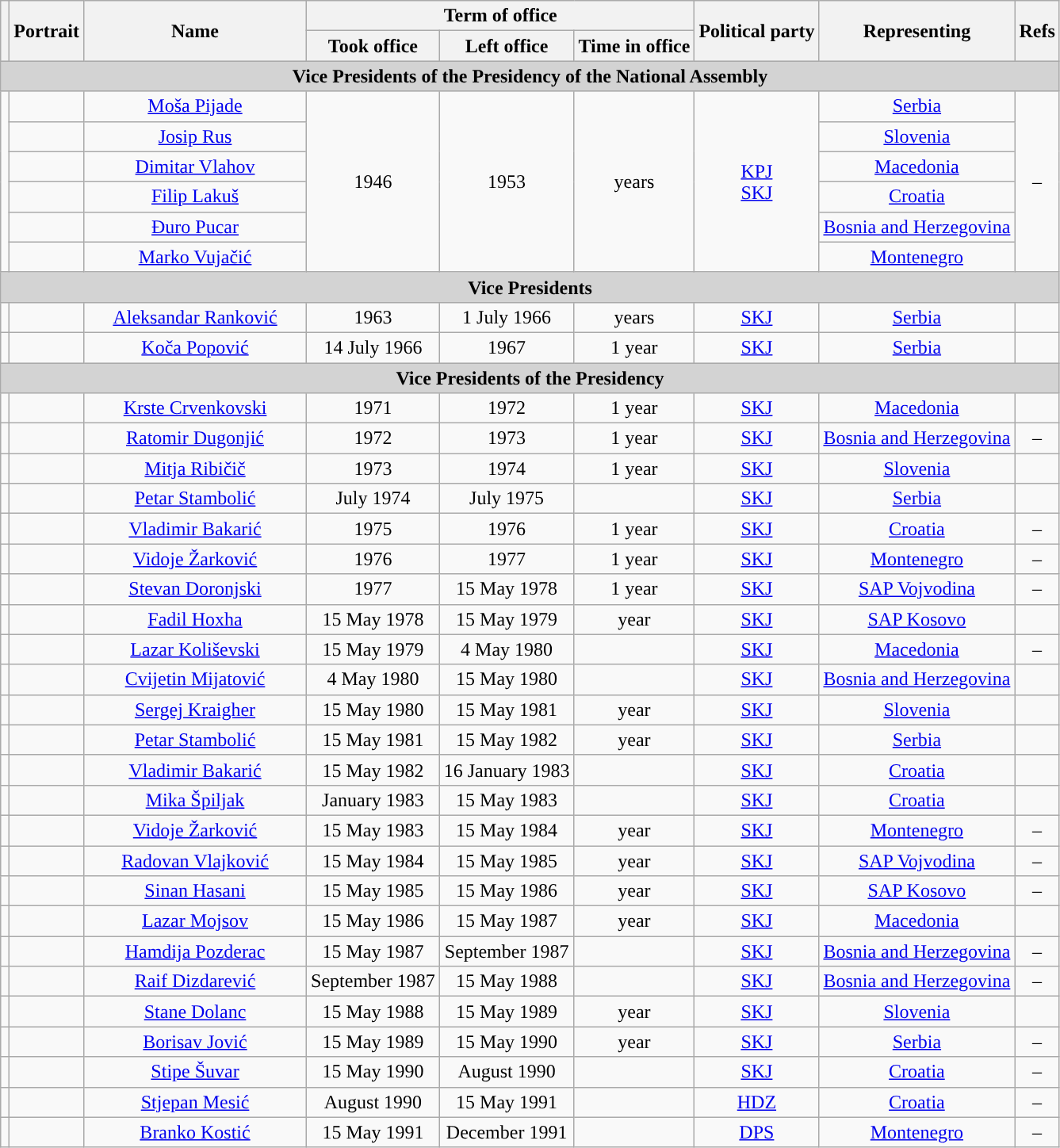<table class="wikitable" style="text-align:center">
<tr>
<th rowspan=2></th>
<th rowspan=2>Portrait</th>
<th rowspan=2 width=180>Name<br></th>
<th colspan=3>Term of office</th>
<th rowspan=2>Political party</th>
<th rowspan=2>Representing</th>
<th rowspan=2>Refs</th>
</tr>
<tr>
<th>Took office</th>
<th>Left office</th>
<th>Time in office</th>
</tr>
<tr>
<td colspan="9" bgcolor="lightgrey"><strong>Vice Presidents of the Presidency of the National Assembly</strong></td>
</tr>
<tr>
<td rowspan="6" style="background:"></td>
<td></td>
<td><a href='#'>Moša Pijade</a><br></td>
<td rowspan="6">1946</td>
<td rowspan="6">1953</td>
<td rowspan="6"> years</td>
<td rowspan="6"><a href='#'>KPJ</a><br><a href='#'>SKJ</a></td>
<td><a href='#'>Serbia</a></td>
<td rowspan="6">–</td>
</tr>
<tr>
<td></td>
<td><a href='#'>Josip Rus</a><br></td>
<td><a href='#'>Slovenia</a></td>
</tr>
<tr>
<td></td>
<td><a href='#'>Dimitar Vlahov</a><br></td>
<td><a href='#'>Macedonia</a></td>
</tr>
<tr>
<td></td>
<td><a href='#'>Filip Lakuš</a><br></td>
<td><a href='#'>Croatia</a></td>
</tr>
<tr>
<td></td>
<td><a href='#'>Đuro Pucar</a><br></td>
<td><a href='#'>Bosnia and Herzegovina</a></td>
</tr>
<tr>
<td></td>
<td><a href='#'>Marko Vujačić</a><br></td>
<td><a href='#'>Montenegro</a></td>
</tr>
<tr>
<td colspan="9" bgcolor="lightgrey"><strong>Vice Presidents</strong></td>
</tr>
<tr>
<td style="background:"></td>
<td></td>
<td><a href='#'>Aleksandar Ranković</a><br></td>
<td>1963</td>
<td>1 July 1966</td>
<td> years</td>
<td><a href='#'>SKJ</a></td>
<td><a href='#'>Serbia</a></td>
<td></td>
</tr>
<tr>
<td style="background:"></td>
<td></td>
<td><a href='#'>Koča Popović</a><br></td>
<td>14 July 1966</td>
<td>1967</td>
<td>1 year</td>
<td><a href='#'>SKJ</a></td>
<td><a href='#'>Serbia</a></td>
<td></td>
</tr>
<tr>
<td colspan="9" bgcolor="lightgrey"><strong>Vice Presidents of the Presidency</strong></td>
</tr>
<tr>
<td style="background:"></td>
<td></td>
<td><a href='#'>Krste Crvenkovski</a><br></td>
<td>1971</td>
<td>1972</td>
<td>1 year</td>
<td><a href='#'>SKJ</a></td>
<td><a href='#'>Macedonia</a></td>
<td></td>
</tr>
<tr>
<td style="background:"></td>
<td></td>
<td><a href='#'>Ratomir Dugonjić</a><br></td>
<td>1972</td>
<td>1973</td>
<td>1 year</td>
<td><a href='#'>SKJ</a></td>
<td><a href='#'>Bosnia and Herzegovina</a></td>
<td>–</td>
</tr>
<tr>
<td style="background:"></td>
<td></td>
<td><a href='#'>Mitja Ribičič</a><br></td>
<td>1973</td>
<td>1974</td>
<td>1 year</td>
<td><a href='#'>SKJ</a></td>
<td><a href='#'>Slovenia</a></td>
<td></td>
</tr>
<tr>
<td style="background:"></td>
<td></td>
<td><a href='#'>Petar Stambolić</a><br></td>
<td>July 1974</td>
<td>July 1975</td>
<td></td>
<td><a href='#'>SKJ</a></td>
<td><a href='#'>Serbia</a></td>
<td></td>
</tr>
<tr>
<td style="background:"></td>
<td></td>
<td><a href='#'>Vladimir Bakarić</a><br></td>
<td>1975</td>
<td>1976</td>
<td>1 year</td>
<td><a href='#'>SKJ</a></td>
<td><a href='#'>Croatia</a></td>
<td>–</td>
</tr>
<tr>
<td style="background:"></td>
<td></td>
<td><a href='#'>Vidoje Žarković</a><br></td>
<td>1976</td>
<td>1977</td>
<td>1 year</td>
<td><a href='#'>SKJ</a></td>
<td><a href='#'>Montenegro</a></td>
<td>–</td>
</tr>
<tr>
<td style="background:"></td>
<td></td>
<td><a href='#'>Stevan Doronjski</a><br></td>
<td>1977</td>
<td>15 May 1978</td>
<td>1 year</td>
<td><a href='#'>SKJ</a></td>
<td><a href='#'>SAP Vojvodina</a></td>
<td>–</td>
</tr>
<tr>
<td style="background:"></td>
<td></td>
<td><a href='#'>Fadil Hoxha</a><br></td>
<td>15 May 1978</td>
<td>15 May 1979</td>
<td> year</td>
<td><a href='#'>SKJ</a></td>
<td><a href='#'>SAP Kosovo</a></td>
<td></td>
</tr>
<tr>
<td style="background:"></td>
<td></td>
<td><a href='#'>Lazar Koliševski</a><br></td>
<td>15 May 1979</td>
<td>4 May 1980</td>
<td></td>
<td><a href='#'>SKJ</a></td>
<td><a href='#'>Macedonia</a></td>
<td>–</td>
</tr>
<tr>
<td style="background:"></td>
<td></td>
<td><a href='#'>Cvijetin Mijatović</a><br></td>
<td>4 May 1980</td>
<td>15 May 1980</td>
<td></td>
<td><a href='#'>SKJ</a></td>
<td><a href='#'>Bosnia and Herzegovina</a></td>
<td></td>
</tr>
<tr>
<td style="background:"></td>
<td></td>
<td><a href='#'>Sergej Kraigher</a><br></td>
<td>15 May 1980</td>
<td>15 May 1981</td>
<td> year</td>
<td><a href='#'>SKJ</a></td>
<td><a href='#'>Slovenia</a></td>
<td></td>
</tr>
<tr>
<td style="background:"></td>
<td></td>
<td><a href='#'>Petar Stambolić</a><br></td>
<td>15 May 1981</td>
<td>15 May 1982</td>
<td> year</td>
<td><a href='#'>SKJ</a></td>
<td><a href='#'>Serbia</a></td>
<td></td>
</tr>
<tr>
<td style="background:"></td>
<td></td>
<td><a href='#'>Vladimir Bakarić</a><br></td>
<td>15 May 1982</td>
<td>16 January 1983</td>
<td></td>
<td><a href='#'>SKJ</a></td>
<td><a href='#'>Croatia</a></td>
<td></td>
</tr>
<tr>
<td style="background:"></td>
<td></td>
<td><a href='#'>Mika Špiljak</a><br></td>
<td>January 1983</td>
<td>15 May 1983</td>
<td></td>
<td><a href='#'>SKJ</a></td>
<td><a href='#'>Croatia</a></td>
<td></td>
</tr>
<tr>
<td style="background:"></td>
<td></td>
<td><a href='#'>Vidoje Žarković</a><br></td>
<td>15 May 1983</td>
<td>15 May 1984</td>
<td> year</td>
<td><a href='#'>SKJ</a></td>
<td><a href='#'>Montenegro</a></td>
<td>–</td>
</tr>
<tr>
<td style="background:"></td>
<td></td>
<td><a href='#'>Radovan Vlajković</a><br></td>
<td>15 May 1984</td>
<td>15 May 1985</td>
<td> year</td>
<td><a href='#'>SKJ</a></td>
<td><a href='#'>SAP Vojvodina</a></td>
<td>–</td>
</tr>
<tr>
<td style="background:"></td>
<td></td>
<td><a href='#'>Sinan Hasani</a><br></td>
<td>15 May 1985</td>
<td>15 May 1986</td>
<td> year</td>
<td><a href='#'>SKJ</a></td>
<td><a href='#'>SAP Kosovo</a></td>
<td>–</td>
</tr>
<tr>
<td style="background:"></td>
<td></td>
<td><a href='#'>Lazar Mojsov</a><br></td>
<td>15 May 1986</td>
<td>15 May 1987</td>
<td> year</td>
<td><a href='#'>SKJ</a></td>
<td><a href='#'>Macedonia</a></td>
<td></td>
</tr>
<tr>
<td style="background:"></td>
<td></td>
<td><a href='#'>Hamdija Pozderac</a><br></td>
<td>15 May 1987</td>
<td>September 1987</td>
<td></td>
<td><a href='#'>SKJ</a></td>
<td><a href='#'>Bosnia and Herzegovina</a></td>
<td>–</td>
</tr>
<tr>
<td style="background:"></td>
<td></td>
<td><a href='#'>Raif Dizdarević</a><br></td>
<td>September 1987</td>
<td>15 May 1988</td>
<td></td>
<td><a href='#'>SKJ</a></td>
<td><a href='#'>Bosnia and Herzegovina</a></td>
<td>–</td>
</tr>
<tr>
<td style="background:"></td>
<td></td>
<td><a href='#'>Stane Dolanc</a><br></td>
<td>15 May 1988</td>
<td>15 May 1989</td>
<td> year</td>
<td><a href='#'>SKJ</a></td>
<td><a href='#'>Slovenia</a></td>
<td></td>
</tr>
<tr>
<td style="background:"></td>
<td></td>
<td><a href='#'>Borisav Jović</a><br></td>
<td>15 May 1989</td>
<td>15 May 1990</td>
<td> year</td>
<td><a href='#'>SKJ</a></td>
<td><a href='#'>Serbia</a></td>
<td>–</td>
</tr>
<tr>
<td style="background:"></td>
<td></td>
<td><a href='#'>Stipe Šuvar</a><br></td>
<td>15 May 1990</td>
<td>August 1990</td>
<td></td>
<td><a href='#'>SKJ</a></td>
<td><a href='#'>Croatia</a></td>
<td>–</td>
</tr>
<tr>
<td style="background:"></td>
<td></td>
<td><a href='#'>Stjepan Mesić</a><br></td>
<td>August 1990</td>
<td>15 May 1991</td>
<td></td>
<td><a href='#'>HDZ</a></td>
<td><a href='#'>Croatia</a></td>
<td>–</td>
</tr>
<tr>
<td style="background:"></td>
<td></td>
<td><a href='#'>Branko Kostić</a><br></td>
<td>15 May 1991</td>
<td>December 1991</td>
<td></td>
<td><a href='#'>DPS</a></td>
<td><a href='#'>Montenegro</a></td>
<td>–</td>
</tr>
</table>
